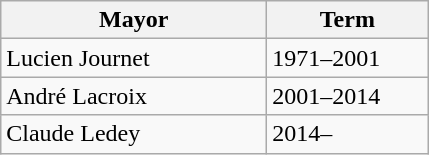<table class="wikitable">
<tr>
<th>Mayor</th>
<th>Term</th>
</tr>
<tr>
<td width="170">Lucien Journet</td>
<td width="100">1971–2001</td>
</tr>
<tr>
<td>André Lacroix</td>
<td>2001–2014</td>
</tr>
<tr>
<td>Claude Ledey</td>
<td>2014–</td>
</tr>
</table>
